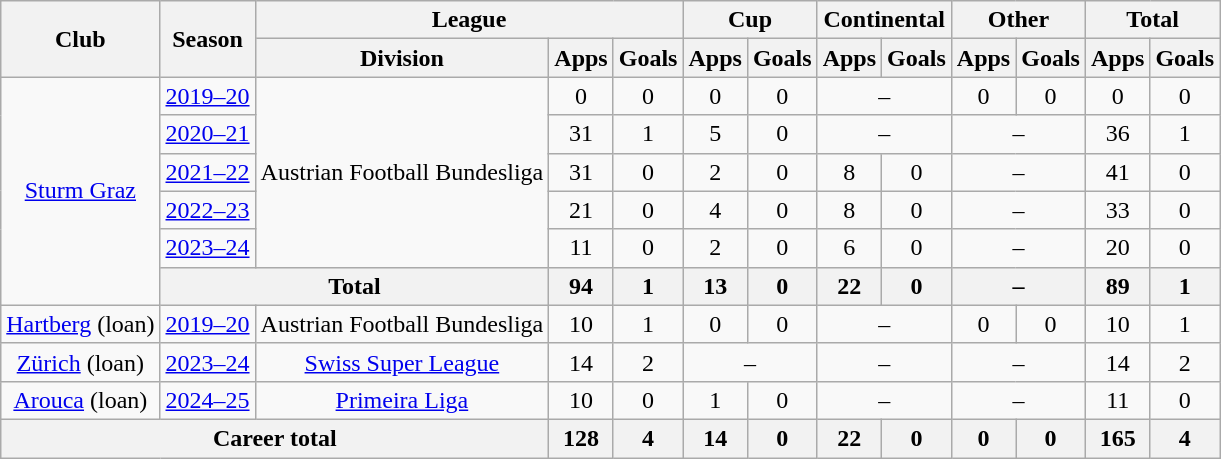<table class="wikitable" style="text-align:center">
<tr>
<th rowspan="2">Club</th>
<th rowspan="2">Season</th>
<th colspan="3">League</th>
<th colspan="2">Cup</th>
<th colspan="2">Continental</th>
<th colspan="2">Other</th>
<th colspan="2">Total</th>
</tr>
<tr>
<th>Division</th>
<th>Apps</th>
<th>Goals</th>
<th>Apps</th>
<th>Goals</th>
<th>Apps</th>
<th>Goals</th>
<th>Apps</th>
<th>Goals</th>
<th>Apps</th>
<th>Goals</th>
</tr>
<tr>
<td rowspan="6"><a href='#'>Sturm Graz</a></td>
<td><a href='#'>2019–20</a></td>
<td rowspan="5">Austrian Football Bundesliga</td>
<td>0</td>
<td>0</td>
<td>0</td>
<td>0</td>
<td colspan="2">–</td>
<td>0</td>
<td>0</td>
<td>0</td>
<td>0</td>
</tr>
<tr>
<td><a href='#'>2020–21</a></td>
<td>31</td>
<td>1</td>
<td>5</td>
<td>0</td>
<td colspan="2">–</td>
<td colspan="2">–</td>
<td>36</td>
<td>1</td>
</tr>
<tr>
<td><a href='#'>2021–22</a></td>
<td>31</td>
<td>0</td>
<td>2</td>
<td>0</td>
<td>8</td>
<td>0</td>
<td colspan="2">–</td>
<td>41</td>
<td>0</td>
</tr>
<tr>
<td><a href='#'>2022–23</a></td>
<td>21</td>
<td>0</td>
<td>4</td>
<td>0</td>
<td>8</td>
<td>0</td>
<td colspan="2">–</td>
<td>33</td>
<td>0</td>
</tr>
<tr>
<td><a href='#'>2023–24</a></td>
<td>11</td>
<td>0</td>
<td>2</td>
<td>0</td>
<td>6</td>
<td>0</td>
<td colspan="2">–</td>
<td>20</td>
<td>0</td>
</tr>
<tr>
<th colspan=2>Total</th>
<th>94</th>
<th>1</th>
<th>13</th>
<th>0</th>
<th>22</th>
<th>0</th>
<th colspan="2">–</th>
<th>89</th>
<th>1</th>
</tr>
<tr>
<td><a href='#'>Hartberg</a> (loan)</td>
<td><a href='#'>2019–20</a></td>
<td>Austrian Football Bundesliga</td>
<td>10</td>
<td>1</td>
<td>0</td>
<td>0</td>
<td colspan="2">–</td>
<td>0</td>
<td>0</td>
<td>10</td>
<td>1</td>
</tr>
<tr>
<td><a href='#'>Zürich</a> (loan)</td>
<td><a href='#'>2023–24</a></td>
<td><a href='#'>Swiss Super League</a></td>
<td>14</td>
<td>2</td>
<td colspan="2">–</td>
<td colspan="2">–</td>
<td colspan="2">–</td>
<td>14</td>
<td>2</td>
</tr>
<tr>
<td><a href='#'>Arouca</a> (loan)</td>
<td><a href='#'>2024–25</a></td>
<td><a href='#'>Primeira Liga</a></td>
<td>10</td>
<td>0</td>
<td>1</td>
<td>0</td>
<td colspan="2">–</td>
<td colspan="2">–</td>
<td>11</td>
<td>0</td>
</tr>
<tr>
<th colspan="3">Career total</th>
<th>128</th>
<th>4</th>
<th>14</th>
<th>0</th>
<th>22</th>
<th>0</th>
<th>0</th>
<th>0</th>
<th>165</th>
<th>4</th>
</tr>
</table>
